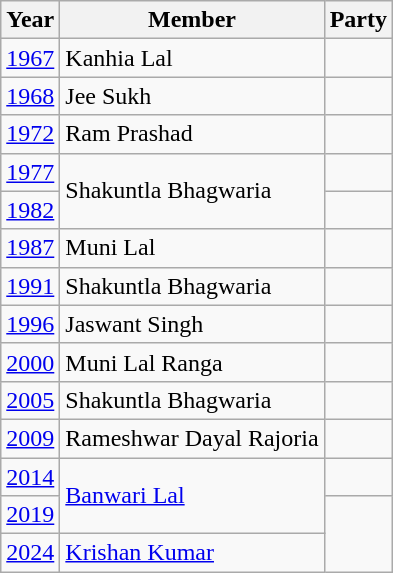<table class="wikitable">
<tr>
<th>Year</th>
<th>Member</th>
<th colspan=2>Party</th>
</tr>
<tr>
<td><a href='#'>1967</a></td>
<td>Kanhia Lal</td>
<td></td>
</tr>
<tr>
<td><a href='#'>1968</a></td>
<td>Jee Sukh</td>
<td></td>
</tr>
<tr>
<td><a href='#'>1972</a></td>
<td>Ram Prashad</td>
<td></td>
</tr>
<tr>
<td><a href='#'>1977</a></td>
<td rowspan=2>Shakuntla Bhagwaria</td>
<td></td>
</tr>
<tr>
<td><a href='#'>1982</a></td>
<td></td>
</tr>
<tr>
<td><a href='#'>1987</a></td>
<td>Muni Lal</td>
<td></td>
</tr>
<tr>
<td><a href='#'>1991</a></td>
<td>Shakuntla Bhagwaria</td>
<td></td>
</tr>
<tr>
<td><a href='#'>1996</a></td>
<td>Jaswant Singh</td>
<td></td>
</tr>
<tr>
<td><a href='#'>2000</a></td>
<td>Muni Lal Ranga</td>
<td></td>
</tr>
<tr>
<td><a href='#'>2005</a></td>
<td>Shakuntla Bhagwaria</td>
<td></td>
</tr>
<tr>
<td><a href='#'>2009</a></td>
<td>Rameshwar Dayal Rajoria</td>
<td></td>
</tr>
<tr>
<td><a href='#'>2014</a></td>
<td rowspan=2><a href='#'>Banwari Lal</a></td>
<td></td>
</tr>
<tr>
<td><a href='#'>2019</a></td>
</tr>
<tr>
<td><a href='#'>2024</a></td>
<td><a href='#'>Krishan Kumar</a></td>
</tr>
</table>
